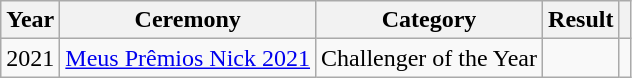<table class="wikitable">
<tr>
<th>Year</th>
<th>Ceremony</th>
<th>Category</th>
<th>Result</th>
<th></th>
</tr>
<tr>
<td>2021</td>
<td><a href='#'>Meus Prêmios Nick 2021</a></td>
<td>Challenger of the Year</td>
<td></td>
<td></td>
</tr>
</table>
